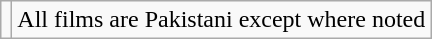<table class="wikitable">
<tr>
<td></td>
<td>All films are Pakistani except where noted</td>
</tr>
</table>
